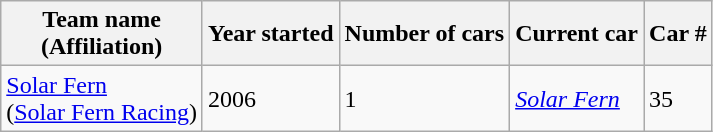<table class="wikitable">
<tr ">
<th><strong>Team name<br>(Affiliation)</strong></th>
<th><strong>Year started</strong></th>
<th><strong>Number of cars</strong></th>
<th><strong>Current car</strong></th>
<th><strong>Car #</strong></th>
</tr>
<tr>
<td><a href='#'>Solar Fern</a><br>(<a href='#'>Solar Fern Racing</a>)</td>
<td>2006</td>
<td>1</td>
<td><em><a href='#'>Solar Fern</a></em></td>
<td>35</td>
</tr>
</table>
